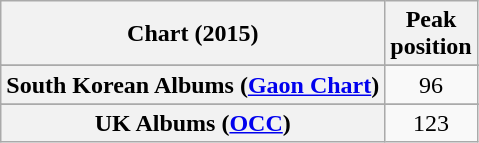<table class="wikitable sortable plainrowheaders" style="text-align:center;">
<tr>
<th scope="col">Chart (2015)</th>
<th scope="col">Peak<br>position</th>
</tr>
<tr>
</tr>
<tr>
</tr>
<tr>
</tr>
<tr>
</tr>
<tr>
</tr>
<tr>
</tr>
<tr>
</tr>
<tr>
</tr>
<tr>
</tr>
<tr>
<th scope="row">South Korean Albums (<a href='#'>Gaon Chart</a>)</th>
<td>96</td>
</tr>
<tr>
</tr>
<tr>
</tr>
<tr>
<th scope="row">UK Albums (<a href='#'>OCC</a>)</th>
<td>123</td>
</tr>
</table>
